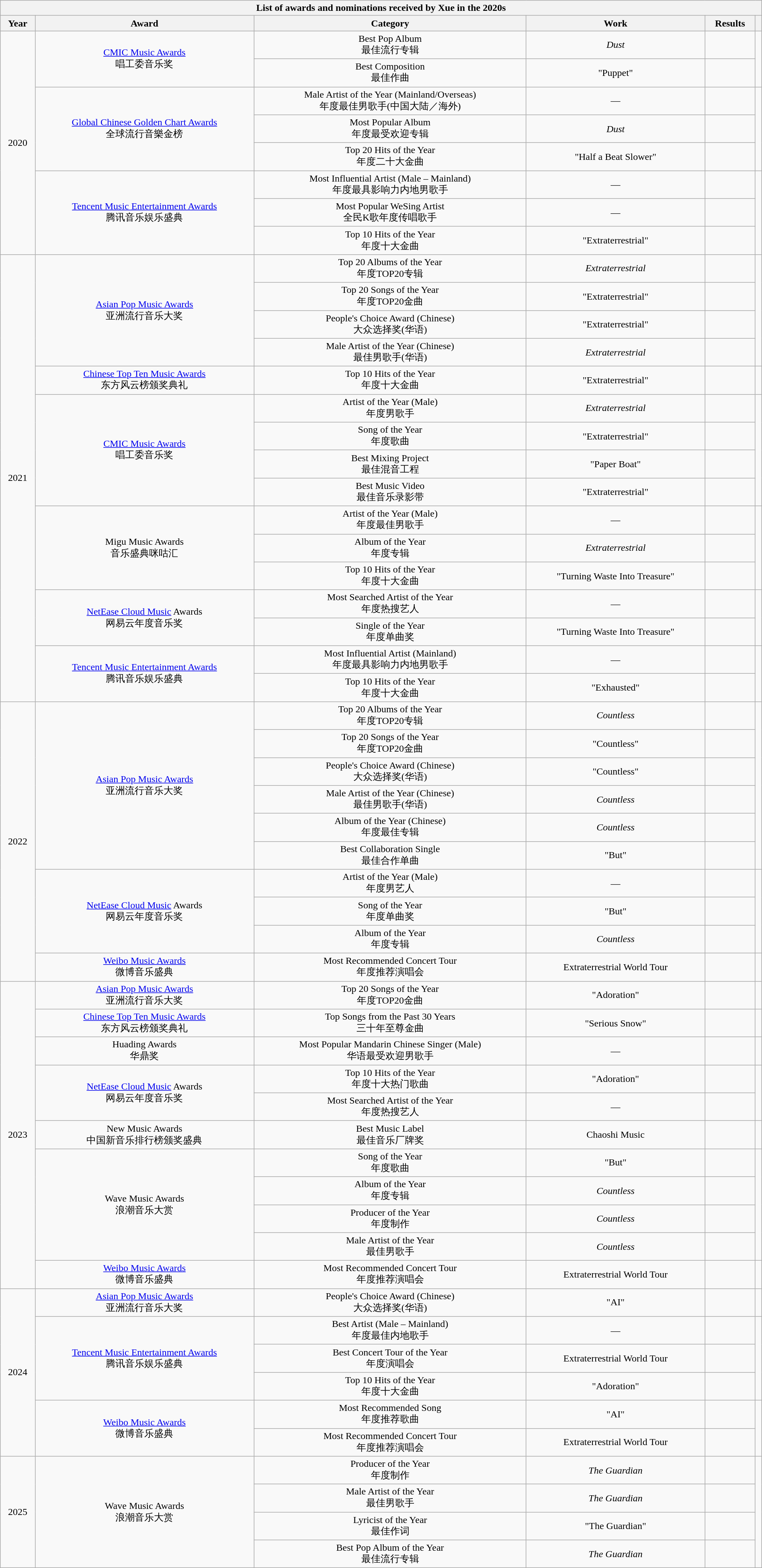<table class="wikitable plainrowheaders sortable" style="text-align:center; width:100%">
<tr>
<th colspan="10">List of awards and nominations received by Xue in the 2020s</th>
</tr>
<tr>
<th scope="col">Year</th>
<th scope="col">Award</th>
<th scope="col">Category</th>
<th scope="col">Work</th>
<th scope="col">Results</th>
<th scope="col" class="unsortable"></th>
</tr>
<tr>
<td rowspan="8">2020</td>
<td rowspan="2"><a href='#'>CMIC Music Awards</a><br>唱工委音乐奖</td>
<td>Best Pop Album<br>最佳流行专辑</td>
<td><em>Dust</em></td>
<td></td>
<td rowspan="2"></td>
</tr>
<tr>
<td>Best Composition<br>最佳作曲</td>
<td>"Puppet"</td>
<td></td>
</tr>
<tr>
<td rowspan="3"><a href='#'>Global Chinese Golden Chart Awards</a><br>全球流行音樂金榜</td>
<td>Male Artist of the Year (Mainland/Overseas)<br>年度最佳男歌手(中国大陆／海外)</td>
<td>—</td>
<td></td>
<td rowspan="3"></td>
</tr>
<tr>
<td>Most Popular Album<br>年度最受欢迎专辑</td>
<td><em>Dust</em></td>
<td></td>
</tr>
<tr>
<td>Top 20 Hits of the Year<br>年度二十大金曲</td>
<td>"Half a Beat Slower"</td>
<td></td>
</tr>
<tr>
<td rowspan="3"><a href='#'>Tencent Music Entertainment Awards</a><br>腾讯音乐娱乐盛典</td>
<td>Most Influential Artist (Male – Mainland)<br>年度最具影响力内地男歌手</td>
<td>—</td>
<td></td>
<td rowspan="3"></td>
</tr>
<tr>
<td>Most Popular WeSing Artist<br>全民K歌年度传唱歌手</td>
<td>—</td>
<td></td>
</tr>
<tr>
<td>Top 10 Hits of the Year<br>年度十大金曲</td>
<td>"Extraterrestrial"</td>
<td></td>
</tr>
<tr>
<td rowspan="16">2021</td>
<td rowspan="4"><a href='#'>Asian Pop Music Awards</a><br>亚洲流行音乐大奖</td>
<td>Top 20 Albums of the Year<br>年度TOP20专辑</td>
<td><em>Extraterrestrial</em></td>
<td></td>
<td rowspan="4"></td>
</tr>
<tr>
<td>Top 20 Songs of the Year<br>年度TOP20金曲</td>
<td>"Extraterrestrial"</td>
<td></td>
</tr>
<tr>
<td>People's Choice Award (Chinese)<br>大众选择奖(华语)</td>
<td>"Extraterrestrial"</td>
<td></td>
</tr>
<tr>
<td>Male Artist of the Year (Chinese)<br>最佳男歌手(华语)</td>
<td><em>Extraterrestrial</em></td>
<td></td>
</tr>
<tr>
<td><a href='#'>Chinese Top Ten Music Awards</a><br>东方风云榜颁奖典礼</td>
<td>Top 10 Hits of the Year<br>年度十大金曲</td>
<td>"Extraterrestrial"</td>
<td></td>
<td></td>
</tr>
<tr>
<td rowspan="4"><a href='#'>CMIC Music Awards</a><br>唱工委音乐奖</td>
<td>Artist of the Year (Male)<br>年度男歌手</td>
<td><em>Extraterrestrial</em></td>
<td></td>
<td rowspan="4"></td>
</tr>
<tr>
<td>Song of the Year<br>年度歌曲</td>
<td>"Extraterrestrial"</td>
<td></td>
</tr>
<tr>
<td>Best Mixing Project<br>最佳混音工程</td>
<td>"Paper Boat"</td>
<td></td>
</tr>
<tr>
<td>Best Music Video<br>最佳音乐录影带</td>
<td>"Extraterrestrial"</td>
<td></td>
</tr>
<tr>
<td rowspan="3">Migu Music Awards<br>音乐盛典咪咕汇</td>
<td>Artist of the Year (Male)<br>年度最佳男歌手</td>
<td>—</td>
<td></td>
<td rowspan="3"></td>
</tr>
<tr>
<td>Album of the Year<br>年度专辑</td>
<td><em>Extraterrestrial</em></td>
<td></td>
</tr>
<tr>
<td>Top 10 Hits of the Year<br>年度十大金曲</td>
<td>"Turning Waste Into Treasure"</td>
<td></td>
</tr>
<tr>
<td rowspan="2"><a href='#'>NetEase Cloud Music</a> Awards<br>网易云年度音乐奖</td>
<td>Most Searched Artist of the Year<br>年度热搜艺人</td>
<td>—</td>
<td></td>
<td rowspan="2"></td>
</tr>
<tr>
<td>Single of the Year<br>年度单曲奖</td>
<td>"Turning Waste Into Treasure"</td>
<td></td>
</tr>
<tr>
<td rowspan="2"><a href='#'>Tencent Music Entertainment Awards</a><br>腾讯音乐娱乐盛典</td>
<td>Most Influential Artist (Mainland)<br>年度最具影响力内地男歌手</td>
<td>—</td>
<td></td>
<td rowspan="2"></td>
</tr>
<tr>
<td>Top 10 Hits of the Year<br>年度十大金曲</td>
<td>"Exhausted"</td>
<td></td>
</tr>
<tr>
<td rowspan="10">2022</td>
<td rowspan="6"><a href='#'>Asian Pop Music Awards</a><br>亚洲流行音乐大奖</td>
<td>Top 20 Albums of the Year<br>年度TOP20专辑</td>
<td><em>Countless</em></td>
<td></td>
<td rowspan="6"></td>
</tr>
<tr>
<td>Top 20 Songs of the Year<br>年度TOP20金曲</td>
<td>"Countless"</td>
<td></td>
</tr>
<tr>
<td>People's Choice Award (Chinese)<br>大众选择奖(华语)</td>
<td>"Countless"</td>
<td></td>
</tr>
<tr>
<td>Male Artist of the Year (Chinese)<br>最佳男歌手(华语)</td>
<td><em>Countless</em></td>
<td></td>
</tr>
<tr>
<td>Album of the Year (Chinese)<br>年度最佳专辑</td>
<td><em>Countless</em></td>
<td></td>
</tr>
<tr>
<td>Best Collaboration Single<br>最佳合作单曲</td>
<td>"But"</td>
<td></td>
</tr>
<tr>
<td rowspan="3"><a href='#'>NetEase Cloud Music</a> Awards<br>网易云年度音乐奖</td>
<td>Artist of the Year (Male)<br>年度男艺人</td>
<td>—</td>
<td></td>
<td rowspan="3"></td>
</tr>
<tr>
<td>Song of the Year<br>年度单曲奖</td>
<td>"But"</td>
<td></td>
</tr>
<tr>
<td>Album of the Year<br>年度专辑</td>
<td><em>Countless</em></td>
<td></td>
</tr>
<tr>
<td><a href='#'>Weibo Music Awards</a><br>微博音乐盛典</td>
<td>Most Recommended Concert Tour<br>年度推荐演唱会</td>
<td>Extraterrestrial World Tour</td>
<td></td>
<td></td>
</tr>
<tr>
<td rowspan="11">2023</td>
<td><a href='#'>Asian Pop Music Awards</a><br>亚洲流行音乐大奖</td>
<td>Top 20 Songs of the Year<br>年度TOP20金曲</td>
<td>"Adoration"</td>
<td></td>
<td></td>
</tr>
<tr>
<td><a href='#'>Chinese Top Ten Music Awards</a><br>东方风云榜颁奖典礼</td>
<td>Top Songs from the Past 30 Years<br>三十年至尊金曲</td>
<td>"Serious Snow"</td>
<td></td>
<td></td>
</tr>
<tr>
<td>Huading Awards<br>华鼎奖</td>
<td>Most Popular Mandarin Chinese Singer (Male)<br>华语最受欢迎男歌手</td>
<td>—</td>
<td></td>
<td></td>
</tr>
<tr>
<td rowspan="2"><a href='#'>NetEase Cloud Music</a> Awards<br>网易云年度音乐奖</td>
<td>Top 10 Hits of the Year<br>年度十大热门歌曲</td>
<td>"Adoration"</td>
<td></td>
<td rowspan="2"></td>
</tr>
<tr>
<td>Most Searched Artist of the Year<br>年度热搜艺人</td>
<td>—</td>
<td></td>
</tr>
<tr>
<td>New Music Awards<br>中国新音乐排行榜颁奖盛典</td>
<td>Best Music Label<br>最佳音乐厂牌奖</td>
<td>Chaoshi Music</td>
<td></td>
<td></td>
</tr>
<tr>
<td rowspan="4">Wave Music Awards<br>浪潮音乐大赏</td>
<td>Song of the Year<br>年度歌曲</td>
<td>"But"</td>
<td></td>
<td rowspan="4"></td>
</tr>
<tr>
<td>Album of the Year<br>年度专辑</td>
<td><em>Countless</em></td>
<td></td>
</tr>
<tr>
<td>Producer of the Year<br>年度制作</td>
<td><em>Countless</em></td>
<td></td>
</tr>
<tr>
<td>Male Artist of the Year<br>最佳男歌手</td>
<td><em>Countless</em></td>
<td></td>
</tr>
<tr>
<td><a href='#'>Weibo Music Awards</a><br>微博音乐盛典</td>
<td>Most Recommended Concert Tour<br>年度推荐演唱会</td>
<td>Extraterrestrial World Tour</td>
<td></td>
<td></td>
</tr>
<tr>
<td rowspan="6">2024</td>
<td><a href='#'>Asian Pop Music Awards</a><br>亚洲流行音乐大奖</td>
<td>People's Choice Award (Chinese)<br>大众选择奖(华语)</td>
<td>"AI"</td>
<td></td>
<td></td>
</tr>
<tr>
<td rowspan="3"><a href='#'>Tencent Music Entertainment Awards</a><br>腾讯音乐娱乐盛典</td>
<td>Best Artist (Male – Mainland)<br>年度最佳内地歌手</td>
<td>—</td>
<td></td>
<td rowspan="3"></td>
</tr>
<tr>
<td>Best Concert Tour of the Year<br>年度演唱会</td>
<td>Extraterrestrial World Tour</td>
<td></td>
</tr>
<tr>
<td>Top 10 Hits of the Year<br>年度十大金曲</td>
<td>"Adoration"</td>
<td></td>
</tr>
<tr>
<td rowspan="2"><a href='#'>Weibo Music Awards</a><br>微博音乐盛典</td>
<td>Most Recommended Song<br>年度推荐歌曲</td>
<td>"AI"</td>
<td></td>
<td rowspan="2"></td>
</tr>
<tr>
<td>Most Recommended Concert Tour<br>年度推荐演唱会</td>
<td>Extraterrestrial World Tour</td>
<td></td>
</tr>
<tr>
<td rowspan="4">2025</td>
<td rowspan="4">Wave Music Awards<br>浪潮音乐大赏</td>
<td>Producer of the Year<br>年度制作</td>
<td><em>The Guardian</em></td>
<td></td>
<td rowspan="4"></td>
</tr>
<tr>
<td>Male Artist of the Year<br>最佳男歌手</td>
<td><em>The Guardian</em></td>
<td></td>
</tr>
<tr>
<td>Lyricist of the Year<br>最佳作词</td>
<td>"The Guardian"</td>
<td></td>
</tr>
<tr>
<td>Best Pop Album of the Year<br>最佳流行专辑</td>
<td><em>The Guardian</em></td>
<td></td>
</tr>
</table>
